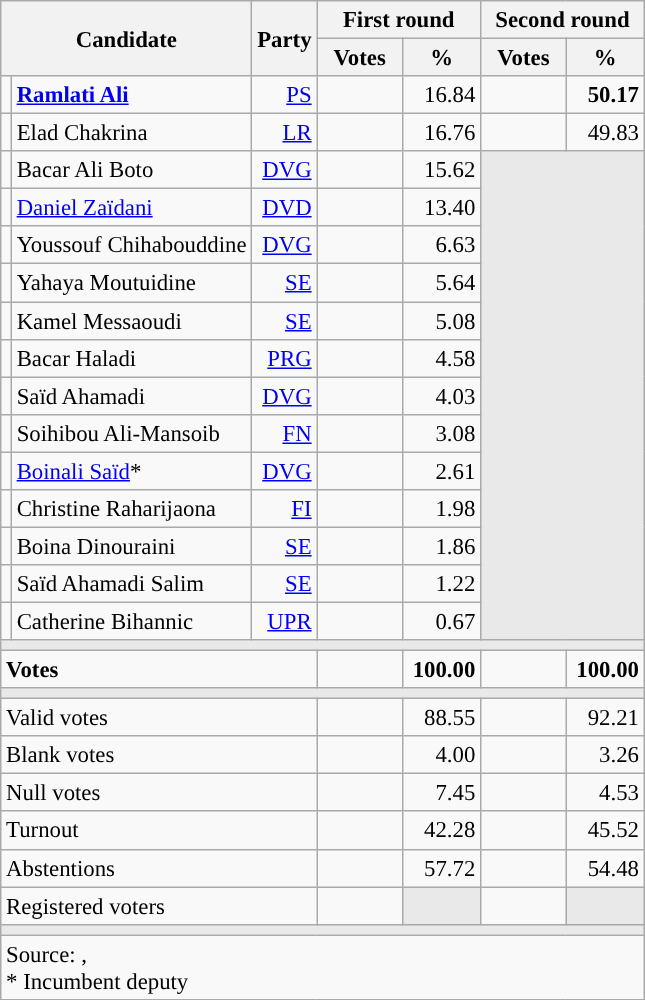<table class="wikitable" style="text-align:right;font-size:95%;">
<tr>
<th rowspan="2" colspan="2">Candidate</th>
<th rowspan="2">Party</th>
<th colspan="2">First round</th>
<th colspan="2">Second round</th>
</tr>
<tr>
<th style="width:50px;">Votes</th>
<th style="width:45px;">%</th>
<th style="width:50px;">Votes</th>
<th style="width:45px;">%</th>
</tr>
<tr>
<td style="color:inherit;background:"></td>
<td style="text-align:left;"><strong><a href='#'>Ramlati Ali</a></strong></td>
<td><a href='#'>PS</a></td>
<td></td>
<td>16.84</td>
<td><strong></strong></td>
<td><strong>50.17</strong></td>
</tr>
<tr>
<td style="color:inherit;background:"></td>
<td style="text-align:left;">Elad Chakrina</td>
<td><a href='#'>LR</a></td>
<td></td>
<td>16.76</td>
<td></td>
<td>49.83</td>
</tr>
<tr>
<td style="color:inherit;background:"></td>
<td style="text-align:left;">Bacar Ali Boto</td>
<td><a href='#'>DVG</a></td>
<td></td>
<td>15.62</td>
<td colspan="2" rowspan="13" style="background:#E9E9E9;"></td>
</tr>
<tr>
<td style="color:inherit;background:"></td>
<td style="text-align:left;"><a href='#'>Daniel Zaïdani</a></td>
<td><a href='#'>DVD</a></td>
<td></td>
<td>13.40</td>
</tr>
<tr>
<td style="color:inherit;background:"></td>
<td style="text-align:left;">Youssouf Chihabouddine</td>
<td><a href='#'>DVG</a></td>
<td></td>
<td>6.63</td>
</tr>
<tr>
<td style="color:inherit;background:"></td>
<td style="text-align:left;">Yahaya Moutuidine</td>
<td><a href='#'>SE</a></td>
<td></td>
<td>5.64</td>
</tr>
<tr>
<td style="color:inherit;background:"></td>
<td style="text-align:left;">Kamel Messaoudi</td>
<td><a href='#'>SE</a></td>
<td></td>
<td>5.08</td>
</tr>
<tr>
<td style="color:inherit;background:"></td>
<td style="text-align:left;">Bacar Haladi</td>
<td><a href='#'>PRG</a></td>
<td></td>
<td>4.58</td>
</tr>
<tr>
<td style="color:inherit;background:"></td>
<td style="text-align:left;">Saïd Ahamadi</td>
<td><a href='#'>DVG</a></td>
<td></td>
<td>4.03</td>
</tr>
<tr>
<td style="color:inherit;background:"></td>
<td style="text-align:left;">Soihibou Ali-Mansoib</td>
<td><a href='#'>FN</a></td>
<td></td>
<td>3.08</td>
</tr>
<tr>
<td style="color:inherit;background:"></td>
<td style="text-align:left;"><a href='#'>Boinali Saïd</a>*</td>
<td><a href='#'>DVG</a></td>
<td></td>
<td>2.61</td>
</tr>
<tr>
<td style="color:inherit;background:"></td>
<td style="text-align:left;">Christine Raharijaona</td>
<td><a href='#'>FI</a></td>
<td></td>
<td>1.98</td>
</tr>
<tr>
<td style="color:inherit;background:"></td>
<td style="text-align:left;">Boina Dinouraini</td>
<td><a href='#'>SE</a></td>
<td></td>
<td>1.86</td>
</tr>
<tr>
<td style="color:inherit;background:"></td>
<td style="text-align:left;">Saïd Ahamadi Salim</td>
<td><a href='#'>SE</a></td>
<td></td>
<td>1.22</td>
</tr>
<tr>
<td style="color:inherit;background:"></td>
<td style="text-align:left;">Catherine Bihannic</td>
<td><a href='#'>UPR</a></td>
<td></td>
<td>0.67</td>
</tr>
<tr>
<td colspan="7" style="background:#E9E9E9;"></td>
</tr>
<tr style="font-weight:bold;">
<td colspan="3" style="text-align:left;">Votes</td>
<td></td>
<td>100.00</td>
<td></td>
<td>100.00</td>
</tr>
<tr>
<td colspan="7" style="background:#E9E9E9;"></td>
</tr>
<tr>
<td colspan="3" style="text-align:left;">Valid votes</td>
<td></td>
<td>88.55</td>
<td></td>
<td>92.21</td>
</tr>
<tr>
<td colspan="3" style="text-align:left;">Blank votes</td>
<td></td>
<td>4.00</td>
<td></td>
<td>3.26</td>
</tr>
<tr>
<td colspan="3" style="text-align:left;">Null votes</td>
<td></td>
<td>7.45</td>
<td></td>
<td>4.53</td>
</tr>
<tr>
<td colspan="3" style="text-align:left;">Turnout</td>
<td></td>
<td>42.28</td>
<td></td>
<td>45.52</td>
</tr>
<tr>
<td colspan="3" style="text-align:left;">Abstentions</td>
<td></td>
<td>57.72</td>
<td></td>
<td>54.48</td>
</tr>
<tr>
<td colspan="3" style="text-align:left;">Registered voters</td>
<td></td>
<td style="background:#E9E9E9;"></td>
<td></td>
<td style="background:#E9E9E9;"></td>
</tr>
<tr>
<td colspan="7" style="background:#E9E9E9;"></td>
</tr>
<tr>
<td colspan="7" style="text-align:left;">Source: , <br>* Incumbent deputy</td>
</tr>
</table>
